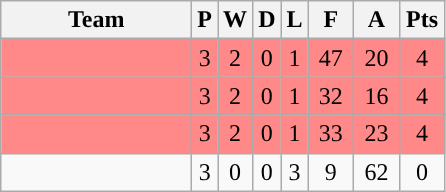<table class="wikitable" style="text-align:center;">
<tr>
<th width="120px">Team</th>
<th>P</th>
<th>W</th>
<th>D</th>
<th>L</th>
<th width="23px">F</th>
<th width="23px">A</th>
<th width="23px">Pts</th>
</tr>
<tr bgcolor="#FF8888">
<td></td>
<td>3</td>
<td>2</td>
<td>0</td>
<td>1</td>
<td>47</td>
<td>20</td>
<td>4</td>
</tr>
<tr bgcolor="#FF8888">
<td></td>
<td>3</td>
<td>2</td>
<td>0</td>
<td>1</td>
<td>32</td>
<td>16</td>
<td>4</td>
</tr>
<tr bgcolor="#FF8888">
<td></td>
<td>3</td>
<td>2</td>
<td>0</td>
<td>1</td>
<td>33</td>
<td>23</td>
<td>4</td>
</tr>
<tr>
<td></td>
<td>3</td>
<td>0</td>
<td>0</td>
<td>3</td>
<td>9</td>
<td>62</td>
<td>0</td>
</tr>
</table>
